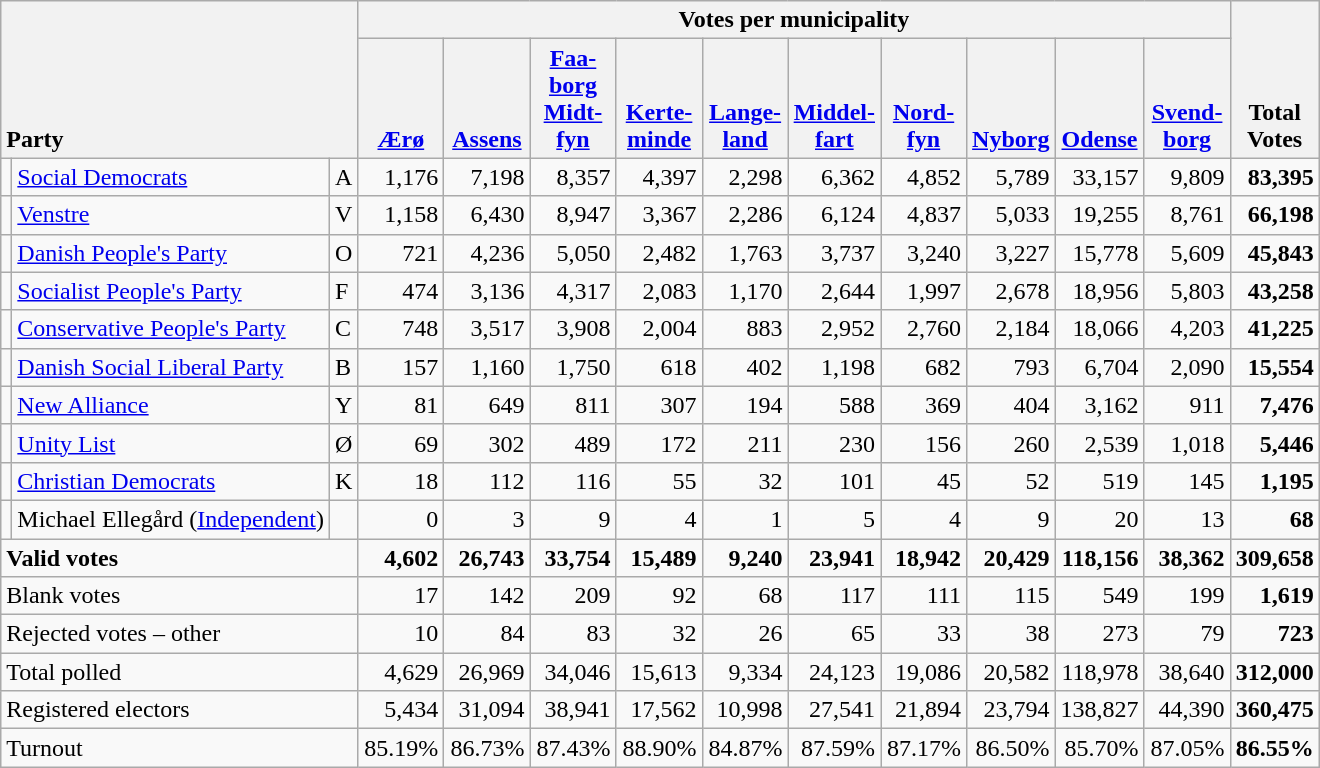<table class="wikitable" border="1" style="text-align:right;">
<tr>
<th style="text-align:left;" valign=bottom rowspan=2 colspan=3>Party</th>
<th colspan=10>Votes per municipality</th>
<th align=center valign=bottom rowspan=2 width="50">Total Votes</th>
</tr>
<tr>
<th align=center valign=bottom width="50"><a href='#'>Ærø</a></th>
<th align=center valign=bottom width="50"><a href='#'>Assens</a></th>
<th align=center valign=bottom width="50"><a href='#'>Faa- borg Midt- fyn</a></th>
<th align=center valign=bottom width="50"><a href='#'>Kerte- minde</a></th>
<th align=center valign=bottom width="50"><a href='#'>Lange- land</a></th>
<th align=center valign=bottom width="50"><a href='#'>Middel- fart</a></th>
<th align=center valign=bottom width="50"><a href='#'>Nord- fyn</a></th>
<th align=center valign=bottom width="50"><a href='#'>Nyborg</a></th>
<th align=center valign=bottom width="50"><a href='#'>Odense</a></th>
<th align=center valign=bottom width="50"><a href='#'>Svend- borg</a></th>
</tr>
<tr>
<td></td>
<td align=left><a href='#'>Social Democrats</a></td>
<td align=left>A</td>
<td>1,176</td>
<td>7,198</td>
<td>8,357</td>
<td>4,397</td>
<td>2,298</td>
<td>6,362</td>
<td>4,852</td>
<td>5,789</td>
<td>33,157</td>
<td>9,809</td>
<td><strong>83,395</strong></td>
</tr>
<tr>
<td></td>
<td align=left><a href='#'>Venstre</a></td>
<td align=left>V</td>
<td>1,158</td>
<td>6,430</td>
<td>8,947</td>
<td>3,367</td>
<td>2,286</td>
<td>6,124</td>
<td>4,837</td>
<td>5,033</td>
<td>19,255</td>
<td>8,761</td>
<td><strong>66,198</strong></td>
</tr>
<tr>
<td></td>
<td align=left><a href='#'>Danish People's Party</a></td>
<td align=left>O</td>
<td>721</td>
<td>4,236</td>
<td>5,050</td>
<td>2,482</td>
<td>1,763</td>
<td>3,737</td>
<td>3,240</td>
<td>3,227</td>
<td>15,778</td>
<td>5,609</td>
<td><strong>45,843</strong></td>
</tr>
<tr>
<td></td>
<td align=left><a href='#'>Socialist People's Party</a></td>
<td align=left>F</td>
<td>474</td>
<td>3,136</td>
<td>4,317</td>
<td>2,083</td>
<td>1,170</td>
<td>2,644</td>
<td>1,997</td>
<td>2,678</td>
<td>18,956</td>
<td>5,803</td>
<td><strong>43,258</strong></td>
</tr>
<tr>
<td></td>
<td align=left style="white-space: nowrap;"><a href='#'>Conservative People's Party</a></td>
<td align=left>C</td>
<td>748</td>
<td>3,517</td>
<td>3,908</td>
<td>2,004</td>
<td>883</td>
<td>2,952</td>
<td>2,760</td>
<td>2,184</td>
<td>18,066</td>
<td>4,203</td>
<td><strong>41,225</strong></td>
</tr>
<tr>
<td></td>
<td align=left><a href='#'>Danish Social Liberal Party</a></td>
<td align=left>B</td>
<td>157</td>
<td>1,160</td>
<td>1,750</td>
<td>618</td>
<td>402</td>
<td>1,198</td>
<td>682</td>
<td>793</td>
<td>6,704</td>
<td>2,090</td>
<td><strong>15,554</strong></td>
</tr>
<tr>
<td></td>
<td align=left><a href='#'>New Alliance</a></td>
<td align=left>Y</td>
<td>81</td>
<td>649</td>
<td>811</td>
<td>307</td>
<td>194</td>
<td>588</td>
<td>369</td>
<td>404</td>
<td>3,162</td>
<td>911</td>
<td><strong>7,476</strong></td>
</tr>
<tr>
<td></td>
<td align=left><a href='#'>Unity List</a></td>
<td align=left>Ø</td>
<td>69</td>
<td>302</td>
<td>489</td>
<td>172</td>
<td>211</td>
<td>230</td>
<td>156</td>
<td>260</td>
<td>2,539</td>
<td>1,018</td>
<td><strong>5,446</strong></td>
</tr>
<tr>
<td></td>
<td align=left><a href='#'>Christian Democrats</a></td>
<td align=left>K</td>
<td>18</td>
<td>112</td>
<td>116</td>
<td>55</td>
<td>32</td>
<td>101</td>
<td>45</td>
<td>52</td>
<td>519</td>
<td>145</td>
<td><strong>1,195</strong></td>
</tr>
<tr>
<td></td>
<td align=left>Michael Ellegård (<a href='#'>Independent</a>)</td>
<td></td>
<td>0</td>
<td>3</td>
<td>9</td>
<td>4</td>
<td>1</td>
<td>5</td>
<td>4</td>
<td>9</td>
<td>20</td>
<td>13</td>
<td><strong>68</strong></td>
</tr>
<tr style="font-weight:bold">
<td align=left colspan=3>Valid votes</td>
<td>4,602</td>
<td>26,743</td>
<td>33,754</td>
<td>15,489</td>
<td>9,240</td>
<td>23,941</td>
<td>18,942</td>
<td>20,429</td>
<td>118,156</td>
<td>38,362</td>
<td>309,658</td>
</tr>
<tr>
<td align=left colspan=3>Blank votes</td>
<td>17</td>
<td>142</td>
<td>209</td>
<td>92</td>
<td>68</td>
<td>117</td>
<td>111</td>
<td>115</td>
<td>549</td>
<td>199</td>
<td><strong>1,619</strong></td>
</tr>
<tr>
<td align=left colspan=3>Rejected votes – other</td>
<td>10</td>
<td>84</td>
<td>83</td>
<td>32</td>
<td>26</td>
<td>65</td>
<td>33</td>
<td>38</td>
<td>273</td>
<td>79</td>
<td><strong>723</strong></td>
</tr>
<tr>
<td align=left colspan=3>Total polled</td>
<td>4,629</td>
<td>26,969</td>
<td>34,046</td>
<td>15,613</td>
<td>9,334</td>
<td>24,123</td>
<td>19,086</td>
<td>20,582</td>
<td>118,978</td>
<td>38,640</td>
<td><strong>312,000</strong></td>
</tr>
<tr>
<td align=left colspan=3>Registered electors</td>
<td>5,434</td>
<td>31,094</td>
<td>38,941</td>
<td>17,562</td>
<td>10,998</td>
<td>27,541</td>
<td>21,894</td>
<td>23,794</td>
<td>138,827</td>
<td>44,390</td>
<td><strong>360,475</strong></td>
</tr>
<tr>
<td align=left colspan=3>Turnout</td>
<td>85.19%</td>
<td>86.73%</td>
<td>87.43%</td>
<td>88.90%</td>
<td>84.87%</td>
<td>87.59%</td>
<td>87.17%</td>
<td>86.50%</td>
<td>85.70%</td>
<td>87.05%</td>
<td><strong>86.55%</strong></td>
</tr>
</table>
